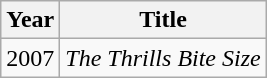<table class="wikitable">
<tr>
<th>Year</th>
<th>Title</th>
</tr>
<tr>
<td>2007</td>
<td><em>The Thrills Bite Size</em></td>
</tr>
</table>
